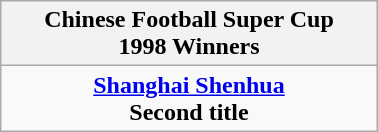<table class="wikitable" style="text-align: center; margin: 0 auto; width: 20%">
<tr>
<th>Chinese Football Super Cup <br>1998 Winners</th>
</tr>
<tr>
<td><strong><a href='#'>Shanghai Shenhua</a></strong><br><strong>Second title</strong></td>
</tr>
</table>
